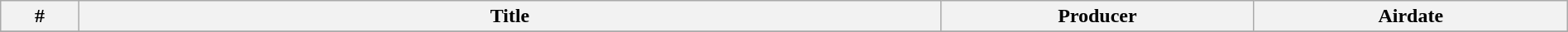<table class="wikitable plainrowheaders" width="100%">
<tr>
<th width="5%">#</th>
<th width="55%">Title</th>
<th width="20%">Producer</th>
<th width="20%">Airdate</th>
</tr>
<tr>
</tr>
</table>
